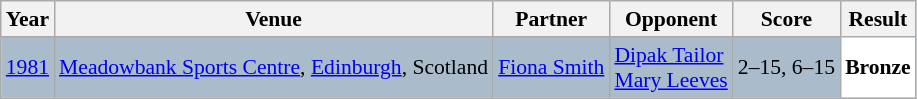<table class="sortable wikitable" style="font-size: 90%;">
<tr>
<th>Year</th>
<th>Venue</th>
<th>Partner</th>
<th>Opponent</th>
<th>Score</th>
<th>Result</th>
</tr>
<tr style="background:#AABBCC">
<td align="center"><a href='#'>1981</a></td>
<td align="left"><a href='#'>Meadowbank Sports Centre</a>, <a href='#'>Edinburgh</a>, Scotland</td>
<td align="left"> <a href='#'>Fiona Smith</a></td>
<td align="left"> <a href='#'>Dipak Tailor</a><br> <a href='#'>Mary Leeves</a></td>
<td align="left">2–15, 6–15</td>
<td style="text-align:left; background: white"> <strong>Bronze</strong></td>
</tr>
</table>
